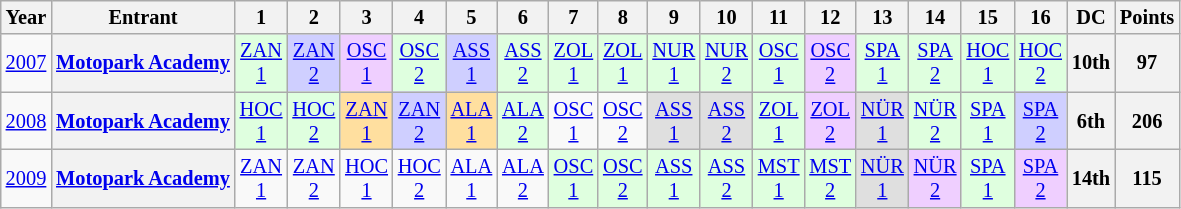<table class="wikitable" style="text-align:center; font-size:85%">
<tr>
<th>Year</th>
<th>Entrant</th>
<th>1</th>
<th>2</th>
<th>3</th>
<th>4</th>
<th>5</th>
<th>6</th>
<th>7</th>
<th>8</th>
<th>9</th>
<th>10</th>
<th>11</th>
<th>12</th>
<th>13</th>
<th>14</th>
<th>15</th>
<th>16</th>
<th>DC</th>
<th>Points</th>
</tr>
<tr>
<td><a href='#'>2007</a></td>
<th nowrap><a href='#'>Motopark Academy</a></th>
<td style="background:#dfffdf;"><a href='#'>ZAN<br>1</a><br></td>
<td style="background:#cfcfff;"><a href='#'>ZAN<br>2</a><br></td>
<td style="background:#efcfff;"><a href='#'>OSC<br>1</a><br></td>
<td style="background:#dfffdf;"><a href='#'>OSC<br>2</a><br></td>
<td style="background:#cfcfff;"><a href='#'>ASS<br>1</a><br></td>
<td style="background:#dfffdf;"><a href='#'>ASS<br>2</a><br></td>
<td style="background:#dfffdf;"><a href='#'>ZOL<br>1</a><br></td>
<td style="background:#dfffdf;"><a href='#'>ZOL<br>1</a><br></td>
<td style="background:#dfffdf;"><a href='#'>NUR<br>1</a><br></td>
<td style="background:#dfffdf;"><a href='#'>NUR<br>2</a><br></td>
<td style="background:#dfffdf;"><a href='#'>OSC<br>1</a><br></td>
<td style="background:#efcfff;"><a href='#'>OSC<br>2</a><br></td>
<td style="background:#dfffdf;"><a href='#'>SPA<br>1</a><br></td>
<td style="background:#dfffdf;"><a href='#'>SPA<br>2</a><br></td>
<td style="background:#dfffdf;"><a href='#'>HOC<br>1</a><br></td>
<td style="background:#dfffdf;"><a href='#'>HOC<br>2</a><br></td>
<th>10th</th>
<th>97</th>
</tr>
<tr>
<td><a href='#'>2008</a></td>
<th nowrap><a href='#'>Motopark Academy</a></th>
<td style="background:#dfffdf;"><a href='#'>HOC<br>1</a><br></td>
<td style="background:#dfffdf;"><a href='#'>HOC<br>2</a><br></td>
<td style="background:#ffdf9f;"><a href='#'>ZAN<br>1</a><br></td>
<td style="background:#cfcfff;"><a href='#'>ZAN<br>2</a><br></td>
<td style="background:#ffdf9f;"><a href='#'>ALA<br>1</a><br></td>
<td style="background:#dfffdf;"><a href='#'>ALA<br>2</a><br></td>
<td style="background:#;"><a href='#'>OSC<br>1</a><br></td>
<td style="background:#;"><a href='#'>OSC<br>2</a><br></td>
<td style="background:#dfdfdf;"><a href='#'>ASS<br>1</a><br></td>
<td style="background:#dfdfdf;"><a href='#'>ASS<br>2</a><br></td>
<td style="background:#dfffdf;"><a href='#'>ZOL<br>1</a><br></td>
<td style="background:#efcfff;"><a href='#'>ZOL<br>2</a><br></td>
<td style="background:#dfdfdf;"><a href='#'>NÜR<br>1</a><br></td>
<td style="background:#dfffdf;"><a href='#'>NÜR<br>2</a><br></td>
<td style="background:#dfffdf;"><a href='#'>SPA<br>1</a><br></td>
<td style="background:#cfcfff;"><a href='#'>SPA<br>2</a><br></td>
<th>6th</th>
<th>206</th>
</tr>
<tr>
<td><a href='#'>2009</a></td>
<th nowrap><a href='#'>Motopark Academy</a></th>
<td style="background:#;"><a href='#'>ZAN<br>1</a><br></td>
<td style="background:#;"><a href='#'>ZAN<br>2</a><br></td>
<td style="background:#;"><a href='#'>HOC<br>1</a><br></td>
<td style="background:#;"><a href='#'>HOC<br>2</a><br></td>
<td style="background:#;"><a href='#'>ALA<br>1</a><br></td>
<td style="background:#;"><a href='#'>ALA<br>2</a><br></td>
<td style="background:#dfffdf;"><a href='#'>OSC<br>1</a><br></td>
<td style="background:#dfffdf;"><a href='#'>OSC<br>2</a><br></td>
<td style="background:#dfffdf;"><a href='#'>ASS<br>1</a><br></td>
<td style="background:#dfffdf;"><a href='#'>ASS<br>2</a><br></td>
<td style="background:#dfffdf;"><a href='#'>MST<br>1</a><br></td>
<td style="background:#dfffdf;"><a href='#'>MST<br>2</a><br></td>
<td style="background:#dfdfdf;"><a href='#'>NÜR<br>1</a><br></td>
<td style="background:#efcfff;"><a href='#'>NÜR<br>2</a><br></td>
<td style="background:#dfffdf;"><a href='#'>SPA<br>1</a><br></td>
<td style="background:#efcfff;"><a href='#'>SPA<br>2</a><br></td>
<th>14th</th>
<th>115</th>
</tr>
</table>
